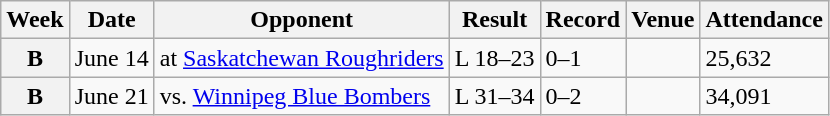<table class="wikitable sortable">
<tr>
<th>Week</th>
<th>Date</th>
<th>Opponent</th>
<th>Result</th>
<th>Record</th>
<th>Venue</th>
<th>Attendance</th>
</tr>
<tr>
<th>B</th>
<td>June 14</td>
<td>at <a href='#'>Saskatchewan Roughriders</a></td>
<td>L 18–23</td>
<td>0–1</td>
<td></td>
<td>25,632</td>
</tr>
<tr>
<th>B</th>
<td>June 21</td>
<td>vs. <a href='#'>Winnipeg Blue Bombers</a></td>
<td>L 31–34</td>
<td>0–2</td>
<td></td>
<td>34,091</td>
</tr>
</table>
